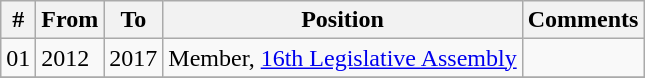<table class="wikitable sortable">
<tr>
<th>#</th>
<th>From</th>
<th>To</th>
<th>Position</th>
<th>Comments</th>
</tr>
<tr>
<td>01</td>
<td>2012</td>
<td>2017</td>
<td>Member, <a href='#'>16th Legislative Assembly</a></td>
<td></td>
</tr>
<tr>
</tr>
</table>
